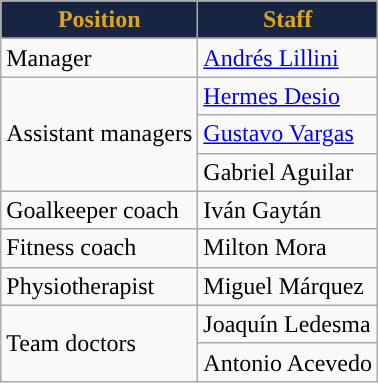<table class="wikitable">
<tr>
<th style=background-color:#172442;color:Goldenrod>Position</th>
<th style=background-color:#172442;color:Goldenrod>Staff</th>
</tr>
<tr>
</tr>
<tr>
<td>Manager</td>
<td> <a href='#'>Andrés Lillini</a></td>
</tr>
<tr>
<td rowspan="3">Assistant managers</td>
<td> <a href='#'>Hermes Desio</a></td>
</tr>
<tr>
<td> <a href='#'>Gustavo Vargas</a></td>
</tr>
<tr>
<td> Gabriel Aguilar</td>
</tr>
<tr>
<td>Goalkeeper coach</td>
<td> Iván Gaytán</td>
</tr>
<tr>
<td>Fitness coach</td>
<td> Milton Mora</td>
</tr>
<tr>
<td>Physiotherapist</td>
<td> Miguel Márquez</td>
</tr>
<tr>
<td rowspan="2">Team doctors</td>
<td> Joaquín Ledesma</td>
</tr>
<tr>
<td> Antonio Acevedo</td>
</tr>
</table>
